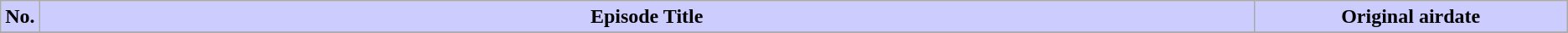<table class="wikitable plainrowheaders">
<tr>
<th style="background: #CCCCFF" width="1%">No.</th>
<th style="background: #CCCCFF">Episode Title</th>
<th style="background: #CCCCFF" width="20%">Original airdate<br></th>
</tr>
<tr>
</tr>
</table>
